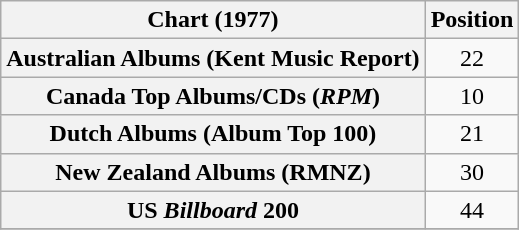<table class="wikitable sortable plainrowheaders" style="text-align:center">
<tr>
<th scope="col">Chart (1977)</th>
<th scope="col">Position</th>
</tr>
<tr>
<th scope="row">Australian Albums (Kent Music Report)</th>
<td>22</td>
</tr>
<tr>
<th scope="row">Canada Top Albums/CDs (<em>RPM</em>)</th>
<td>10</td>
</tr>
<tr>
<th scope="row">Dutch Albums (Album Top 100)</th>
<td>21</td>
</tr>
<tr>
<th scope="row">New Zealand Albums (RMNZ)</th>
<td>30</td>
</tr>
<tr>
<th scope="row">US <em>Billboard</em> 200</th>
<td>44</td>
</tr>
<tr>
</tr>
</table>
